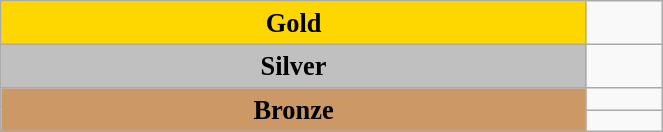<table class="wikitable" style=" text-align:center; font-size:110%;" width="35%">
<tr>
<td rowspan="1" bgcolor="gold"><strong>Gold</strong></td>
<td align=left></td>
</tr>
<tr>
<td rowspan="1" bgcolor="silver"><strong>Silver</strong></td>
<td align=left></td>
</tr>
<tr>
<td rowspan="2" bgcolor="#cc9966"><strong>Bronze</strong></td>
<td align=left></td>
</tr>
<tr>
<td align=left></td>
</tr>
</table>
